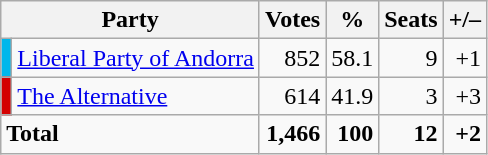<table class="wikitable">
<tr>
<th colspan="2">Party</th>
<th>Votes</th>
<th>%</th>
<th>Seats</th>
<th>+/–</th>
</tr>
<tr>
<td bgcolor="#00B7EB"></td>
<td><a href='#'>Liberal Party of Andorra</a></td>
<td style="text-align: right;">852</td>
<td style="text-align: right;">58.1</td>
<td style="text-align: right;">9</td>
<td style="text-align: right;">+1</td>
</tr>
<tr>
<td bgcolor="#d40000"></td>
<td><a href='#'>The Alternative</a></td>
<td style="text-align: right;">614</td>
<td style="text-align: right;">41.9</td>
<td style="text-align: right;">3</td>
<td style="text-align: right;">+3</td>
</tr>
<tr>
<td colspan="2" style="font-weight: bold;">Total</td>
<td style="text-align: right; font-weight: bold;">1,466</td>
<td style="text-align: right; font-weight: bold;">100</td>
<td style="text-align: right; font-weight: bold;">12</td>
<td style="text-align: right;"><strong>+2</strong></td>
</tr>
</table>
